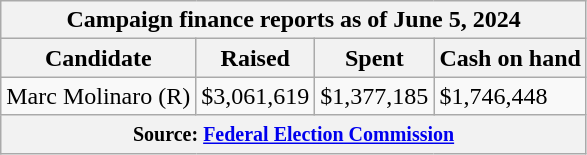<table class="wikitable sortable">
<tr>
<th colspan=4>Campaign finance reports as of June 5, 2024</th>
</tr>
<tr style="text-align:center;">
<th>Candidate</th>
<th>Raised</th>
<th>Spent</th>
<th>Cash on hand</th>
</tr>
<tr>
<td>Marc Molinaro (R)</td>
<td>$3,061,619</td>
<td>$1,377,185</td>
<td>$1,746,448</td>
</tr>
<tr>
<th colspan="4"><small>Source: <a href='#'>Federal Election Commission</a></small></th>
</tr>
</table>
